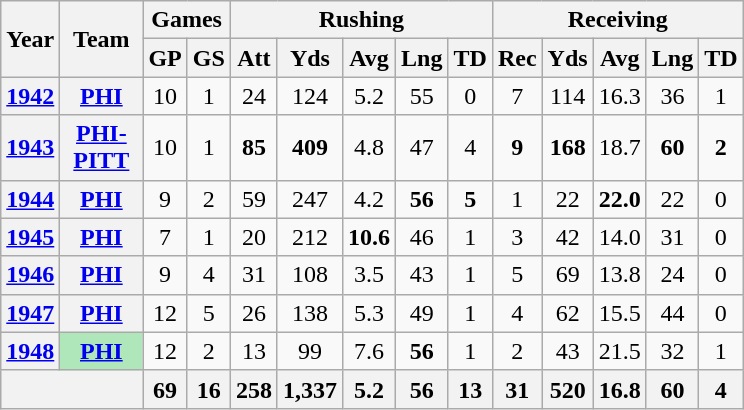<table class="wikitable" style="text-align:center;">
<tr>
<th rowspan="2">Year</th>
<th rowspan="2">Team</th>
<th colspan="2">Games</th>
<th colspan="5">Rushing</th>
<th colspan="5">Receiving</th>
</tr>
<tr>
<th>GP</th>
<th>GS</th>
<th>Att</th>
<th>Yds</th>
<th>Avg</th>
<th>Lng</th>
<th>TD</th>
<th>Rec</th>
<th>Yds</th>
<th>Avg</th>
<th>Lng</th>
<th>TD</th>
</tr>
<tr>
<th><a href='#'>1942</a></th>
<th><a href='#'>PHI</a></th>
<td>10</td>
<td>1</td>
<td>24</td>
<td>124</td>
<td>5.2</td>
<td>55</td>
<td>0</td>
<td>7</td>
<td>114</td>
<td>16.3</td>
<td>36</td>
<td>1</td>
</tr>
<tr>
<th><a href='#'>1943</a></th>
<th><a href='#'>PHI-PITT</a></th>
<td>10</td>
<td>1</td>
<td><strong>85</strong></td>
<td><strong>409</strong></td>
<td>4.8</td>
<td>47</td>
<td>4</td>
<td><strong>9</strong></td>
<td><strong>168</strong></td>
<td>18.7</td>
<td><strong>60</strong></td>
<td><strong>2</strong></td>
</tr>
<tr>
<th><a href='#'>1944</a></th>
<th><a href='#'>PHI</a></th>
<td>9</td>
<td>2</td>
<td>59</td>
<td>247</td>
<td>4.2</td>
<td><strong>56</strong></td>
<td><strong>5</strong></td>
<td>1</td>
<td>22</td>
<td><strong>22.0</strong></td>
<td>22</td>
<td>0</td>
</tr>
<tr>
<th><a href='#'>1945</a></th>
<th><a href='#'>PHI</a></th>
<td>7</td>
<td>1</td>
<td>20</td>
<td>212</td>
<td><strong>10.6</strong></td>
<td>46</td>
<td>1</td>
<td>3</td>
<td>42</td>
<td>14.0</td>
<td>31</td>
<td>0</td>
</tr>
<tr>
<th><a href='#'>1946</a></th>
<th><a href='#'>PHI</a></th>
<td>9</td>
<td>4</td>
<td>31</td>
<td>108</td>
<td>3.5</td>
<td>43</td>
<td>1</td>
<td>5</td>
<td>69</td>
<td>13.8</td>
<td>24</td>
<td>0</td>
</tr>
<tr>
<th><a href='#'>1947</a></th>
<th><a href='#'>PHI</a></th>
<td>12</td>
<td>5</td>
<td>26</td>
<td>138</td>
<td>5.3</td>
<td>49</td>
<td>1</td>
<td>4</td>
<td>62</td>
<td>15.5</td>
<td>44</td>
<td>0</td>
</tr>
<tr>
<th><a href='#'>1948</a></th>
<th style="background:#afe6ba; width:3em;"><a href='#'>PHI</a></th>
<td>12</td>
<td>2</td>
<td>13</td>
<td>99</td>
<td>7.6</td>
<td><strong>56</strong></td>
<td>1</td>
<td>2</td>
<td>43</td>
<td>21.5</td>
<td>32</td>
<td>1</td>
</tr>
<tr>
<th colspan="2"></th>
<th>69</th>
<th>16</th>
<th>258</th>
<th>1,337</th>
<th>5.2</th>
<th>56</th>
<th>13</th>
<th>31</th>
<th>520</th>
<th>16.8</th>
<th>60</th>
<th>4</th>
</tr>
</table>
